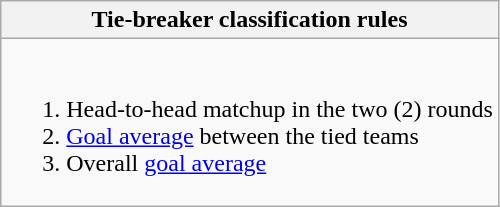<table class="wikitable collapsible autocollapsed">
<tr>
<th>Tie-breaker classification rules</th>
</tr>
<tr>
<td><br><ol><li>Head-to-head matchup in the two (2) rounds</li><li><a href='#'>Goal average</a> between the tied teams</li><li>Overall <a href='#'>goal average</a></li></ol></td>
</tr>
</table>
